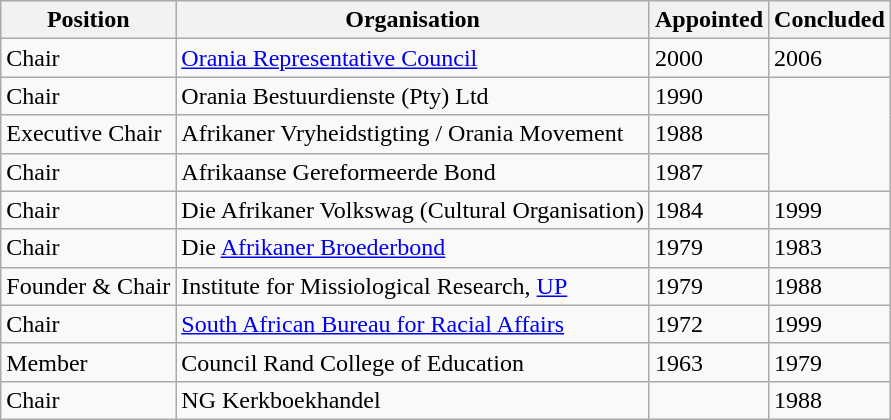<table class="wikitable">
<tr>
<th>Position</th>
<th>Organisation</th>
<th>Appointed</th>
<th>Concluded</th>
</tr>
<tr>
<td>Chair</td>
<td><a href='#'>Orania Representative Council</a></td>
<td>2000</td>
<td>2006</td>
</tr>
<tr>
<td>Chair</td>
<td>Orania Bestuurdienste (Pty) Ltd</td>
<td>1990</td>
</tr>
<tr>
<td>Executive Chair</td>
<td>Afrikaner Vryheidstigting / Orania Movement</td>
<td>1988</td>
</tr>
<tr>
<td>Chair</td>
<td>Afrikaanse Gereformeerde Bond</td>
<td>1987</td>
</tr>
<tr>
<td>Chair</td>
<td>Die Afrikaner Volkswag (Cultural Organisation)</td>
<td>1984</td>
<td>1999</td>
</tr>
<tr>
<td>Chair</td>
<td>Die <a href='#'>Afrikaner Broederbond</a></td>
<td>1979</td>
<td>1983</td>
</tr>
<tr>
<td>Founder & Chair</td>
<td>Institute for Missiological Research, <a href='#'>UP</a></td>
<td>1979</td>
<td>1988</td>
</tr>
<tr>
<td>Chair</td>
<td><a href='#'>South African Bureau for Racial Affairs</a></td>
<td>1972</td>
<td>1999</td>
</tr>
<tr>
<td>Member</td>
<td>Council Rand College of Education</td>
<td>1963</td>
<td>1979</td>
</tr>
<tr>
<td>Chair</td>
<td>NG Kerkboekhandel</td>
<td></td>
<td>1988</td>
</tr>
</table>
